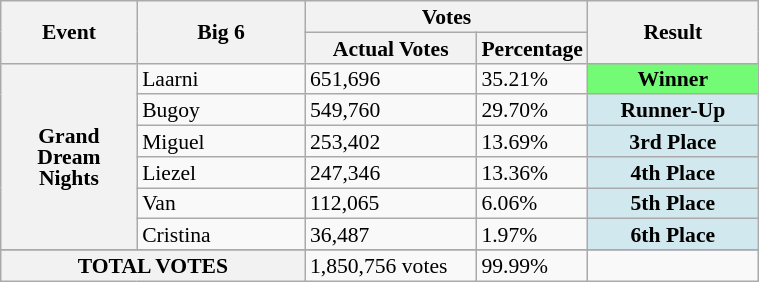<table class="wikitable" style="text align:center; font-size:90%; line-height:14px;" width="40%">
<tr>
<th rowspan=2 width="20%">Event</th>
<th rowspan=2 width="25%">Big 6</th>
<th colspan=2 width="30%">Votes</th>
<th rowspan=2 width="30%">Result</th>
</tr>
<tr>
<th width="25%">Actual Votes</th>
<th width="05%">Percentage</th>
</tr>
<tr>
<th rowspan=6>Grand Dream Nights</th>
<td>Laarni</td>
<td>651,696</td>
<td>35.21%</td>
<td align="center" bgcolor="#73FB76"><strong>Winner</strong></td>
</tr>
<tr>
<td>Bugoy</td>
<td>549,760</td>
<td>29.70%</td>
<td align="center" bgcolor="#D1E8EF"><strong>Runner-Up</strong></td>
</tr>
<tr>
<td>Miguel</td>
<td>253,402</td>
<td>13.69%</td>
<td align="center" bgcolor="#D1E8EF"><strong>3rd Place</strong></td>
</tr>
<tr>
<td>Liezel</td>
<td>247,346</td>
<td>13.36%</td>
<td align="center" bgcolor="#D1E8EF"><strong>4th Place</strong></td>
</tr>
<tr>
<td>Van</td>
<td>112,065</td>
<td>6.06%</td>
<td align="center" bgcolor="#D1E8EF"><strong>5th Place</strong></td>
</tr>
<tr>
<td>Cristina</td>
<td>36,487</td>
<td>1.97%</td>
<td align="center" bgcolor="#D1E8EF"><strong>6th Place</strong></td>
</tr>
<tr>
</tr>
<tr>
<th colspan=2>TOTAL VOTES</th>
<td>1,850,756 votes</td>
<td>99.99%</td>
<td></td>
</tr>
</table>
